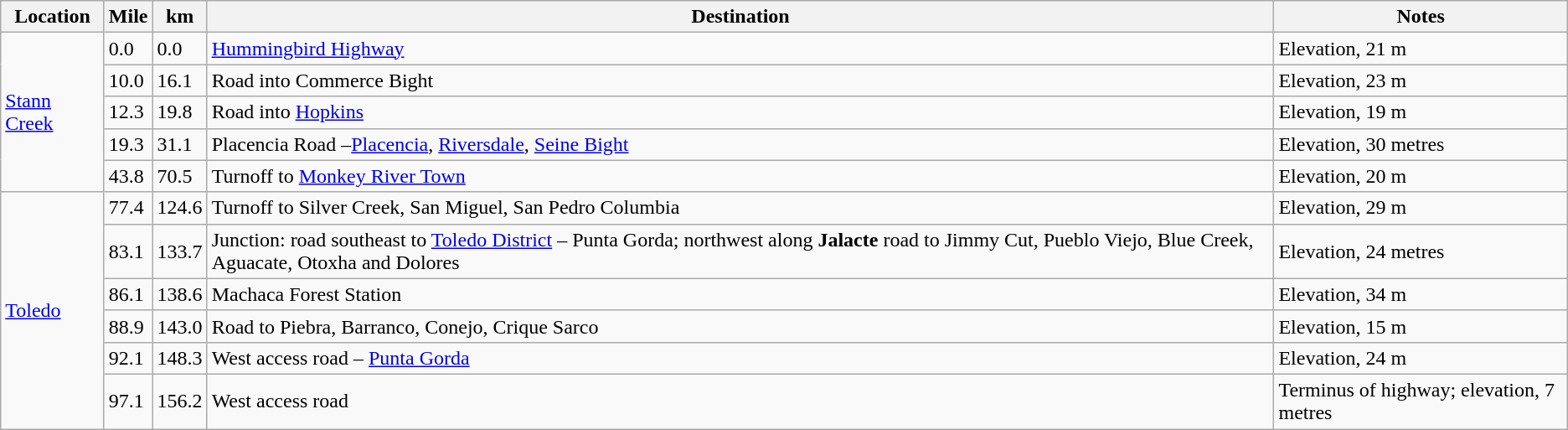<table class=wikitable>
<tr>
<th>Location</th>
<th>Mile</th>
<th>km</th>
<th>Destination</th>
<th>Notes</th>
</tr>
<tr>
<td rowspan=5><a href='#'>Stann Creek</a></td>
<td>0.0</td>
<td>0.0</td>
<td><a href='#'>Hummingbird Highway</a></td>
<td>Elevation, 21 m</td>
</tr>
<tr>
<td>10.0</td>
<td>16.1</td>
<td>Road into Commerce Bight</td>
<td>Elevation, 23 m</td>
</tr>
<tr>
<td>12.3</td>
<td>19.8</td>
<td>Road into <a href='#'>Hopkins</a></td>
<td>Elevation, 19 m</td>
</tr>
<tr>
<td>19.3</td>
<td>31.1</td>
<td>Placencia Road –<a href='#'>Placencia</a>, <a href='#'>Riversdale</a>, <a href='#'>Seine Bight</a></td>
<td>Elevation, 30 metres</td>
</tr>
<tr>
<td>43.8</td>
<td>70.5</td>
<td>Turnoff to <a href='#'>Monkey River Town</a></td>
<td>Elevation, 20 m</td>
</tr>
<tr>
<td rowspan=6><a href='#'>Toledo</a></td>
<td>77.4</td>
<td>124.6</td>
<td>Turnoff to Silver Creek, San Miguel, San Pedro Columbia</td>
<td>Elevation, 29 m</td>
</tr>
<tr>
<td>83.1</td>
<td>133.7</td>
<td>Junction: road southeast to <a href='#'>Toledo District</a> – Punta Gorda; northwest along <strong>Jalacte</strong> road to Jimmy Cut, Pueblo Viejo, Blue Creek, Aguacate, Otoxha and Dolores</td>
<td>Elevation, 24 metres</td>
</tr>
<tr>
<td>86.1</td>
<td>138.6</td>
<td>Machaca Forest Station</td>
<td>Elevation, 34 m</td>
</tr>
<tr>
<td>88.9</td>
<td>143.0</td>
<td>Road to Piebra, Barranco, Conejo, Crique Sarco</td>
<td>Elevation, 15 m</td>
</tr>
<tr>
<td>92.1</td>
<td>148.3</td>
<td>West access road – <a href='#'>Punta Gorda</a></td>
<td>Elevation, 24 m</td>
</tr>
<tr>
<td>97.1</td>
<td>156.2</td>
<td>West access road</td>
<td>Terminus of highway; elevation, 7 metres</td>
</tr>
</table>
